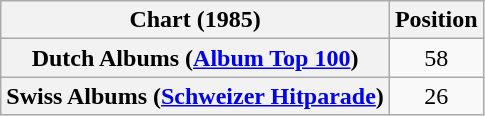<table class="wikitable sortable plainrowheaders" style="text-align:center">
<tr>
<th>Chart (1985)</th>
<th>Position</th>
</tr>
<tr>
<th scope="row">Dutch Albums (<a href='#'>Album Top 100</a>)</th>
<td>58</td>
</tr>
<tr>
<th scope="row">Swiss Albums (<a href='#'>Schweizer Hitparade</a>)</th>
<td>26</td>
</tr>
</table>
